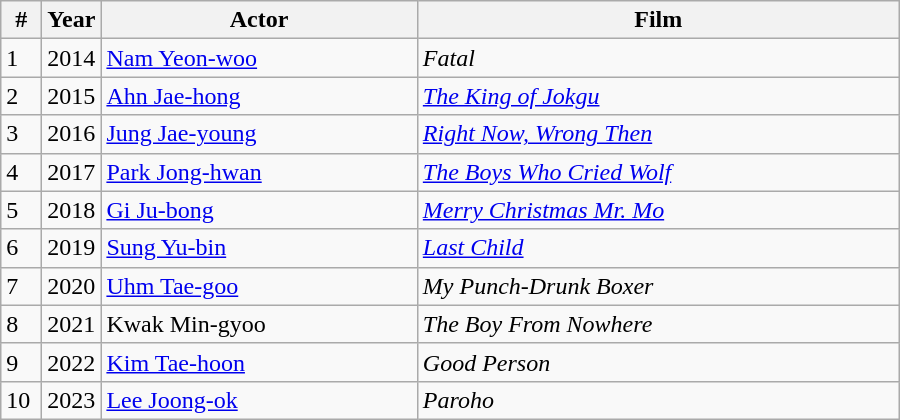<table class="wikitable" style="width:600px">
<tr>
<th width=20>#</th>
<th width=30>Year</th>
<th>Actor</th>
<th>Film</th>
</tr>
<tr>
<td>1</td>
<td>2014</td>
<td><a href='#'>Nam Yeon-woo</a></td>
<td><em>Fatal</em></td>
</tr>
<tr>
<td>2</td>
<td>2015</td>
<td><a href='#'>Ahn Jae-hong</a></td>
<td><em><a href='#'>The King of Jokgu</a></em></td>
</tr>
<tr>
<td>3</td>
<td>2016</td>
<td><a href='#'>Jung Jae-young</a></td>
<td><em><a href='#'>Right Now, Wrong Then</a></em></td>
</tr>
<tr>
<td>4</td>
<td>2017</td>
<td><a href='#'>Park Jong-hwan</a></td>
<td><em><a href='#'>The Boys Who Cried Wolf</a></em></td>
</tr>
<tr>
<td>5</td>
<td>2018</td>
<td><a href='#'>Gi Ju-bong</a></td>
<td><em><a href='#'>Merry Christmas Mr. Mo</a></em></td>
</tr>
<tr>
<td>6</td>
<td>2019</td>
<td><a href='#'>Sung Yu-bin</a></td>
<td><em><a href='#'>Last Child</a></em></td>
</tr>
<tr>
<td>7</td>
<td>2020</td>
<td><a href='#'>Uhm Tae-goo</a></td>
<td><em>My Punch-Drunk Boxer</em></td>
</tr>
<tr>
<td>8</td>
<td>2021</td>
<td>Kwak Min-gyoo</td>
<td><em>The Boy From Nowhere</em></td>
</tr>
<tr>
<td>9</td>
<td>2022</td>
<td><a href='#'>Kim Tae-hoon</a></td>
<td><em>Good Person</em></td>
</tr>
<tr>
<td>10</td>
<td>2023</td>
<td><a href='#'>Lee Joong-ok</a></td>
<td><em>Paroho</em></td>
</tr>
</table>
